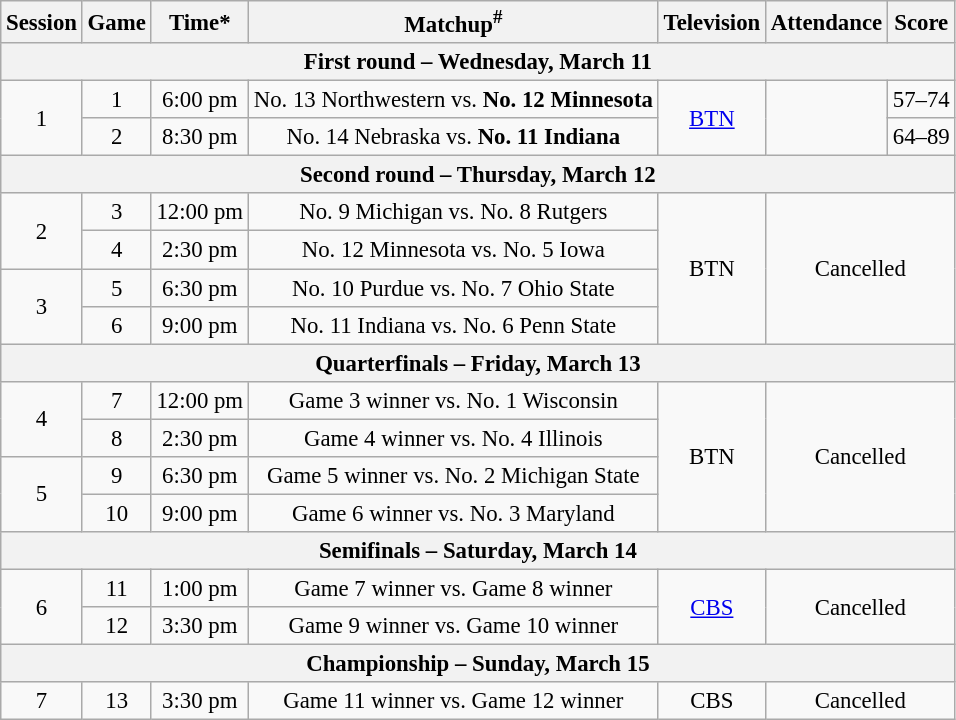<table class="wikitable" style="font-size: 95%; text-align:center">
<tr>
<th>Session</th>
<th>Game</th>
<th>Time*</th>
<th>Matchup<sup>#</sup></th>
<th>Television</th>
<th>Attendance</th>
<th>Score</th>
</tr>
<tr>
<th colspan=7>First round – Wednesday, March 11</th>
</tr>
<tr>
<td rowspan=2>1</td>
<td>1</td>
<td>6:00 pm</td>
<td>No. 13 Northwestern vs. <strong>No. 12 Minnesota</strong></td>
<td rowspan=2><a href='#'>BTN</a></td>
<td rowspan=2></td>
<td>57–74</td>
</tr>
<tr>
<td>2</td>
<td>8:30 pm</td>
<td>No. 14 Nebraska vs. <strong>No. 11 Indiana</strong></td>
<td>64–89</td>
</tr>
<tr>
<th colspan=7>Second round – Thursday, March 12</th>
</tr>
<tr>
<td rowspan=2>2</td>
<td>3</td>
<td>12:00 pm</td>
<td>No. 9 Michigan vs. No. 8 Rutgers</td>
<td rowspan=4>BTN</td>
<td rowspan=4 colspan=2>Cancelled</td>
</tr>
<tr>
<td>4</td>
<td>2:30 pm</td>
<td>No. 12 Minnesota vs. No. 5 Iowa</td>
</tr>
<tr>
<td rowspan=2>3</td>
<td>5</td>
<td>6:30 pm</td>
<td>No. 10 Purdue vs. No. 7 Ohio State</td>
</tr>
<tr>
<td>6</td>
<td>9:00 pm</td>
<td>No. 11 Indiana vs. No. 6 Penn State</td>
</tr>
<tr>
<th colspan=7>Quarterfinals – Friday, March 13</th>
</tr>
<tr>
<td rowspan=2>4</td>
<td>7</td>
<td>12:00 pm</td>
<td>Game 3 winner vs. No. 1 Wisconsin</td>
<td rowspan=4>BTN</td>
<td rowspan=4 colspan=2>Cancelled</td>
</tr>
<tr>
<td>8</td>
<td>2:30 pm</td>
<td>Game 4 winner vs. No. 4 Illinois</td>
</tr>
<tr>
<td rowspan=2>5</td>
<td>9</td>
<td>6:30 pm</td>
<td>Game 5 winner vs. No. 2 Michigan State</td>
</tr>
<tr>
<td>10</td>
<td>9:00 pm</td>
<td>Game 6 winner vs. No. 3 Maryland</td>
</tr>
<tr>
<th colspan=7>Semifinals – Saturday, March 14</th>
</tr>
<tr>
<td rowspan=2>6</td>
<td>11</td>
<td>1:00 pm</td>
<td>Game 7 winner vs. Game 8 winner</td>
<td rowspan=2><a href='#'>CBS</a></td>
<td rowspan=2 colspan=2>Cancelled</td>
</tr>
<tr>
<td>12</td>
<td>3:30 pm</td>
<td>Game 9 winner vs. Game 10 winner</td>
</tr>
<tr>
<th colspan=7>Championship – Sunday, March 15</th>
</tr>
<tr>
<td>7</td>
<td>13</td>
<td>3:30 pm</td>
<td>Game 11 winner vs. Game 12 winner</td>
<td>CBS</td>
<td colspan=2>Cancelled</td>
</tr>
</table>
